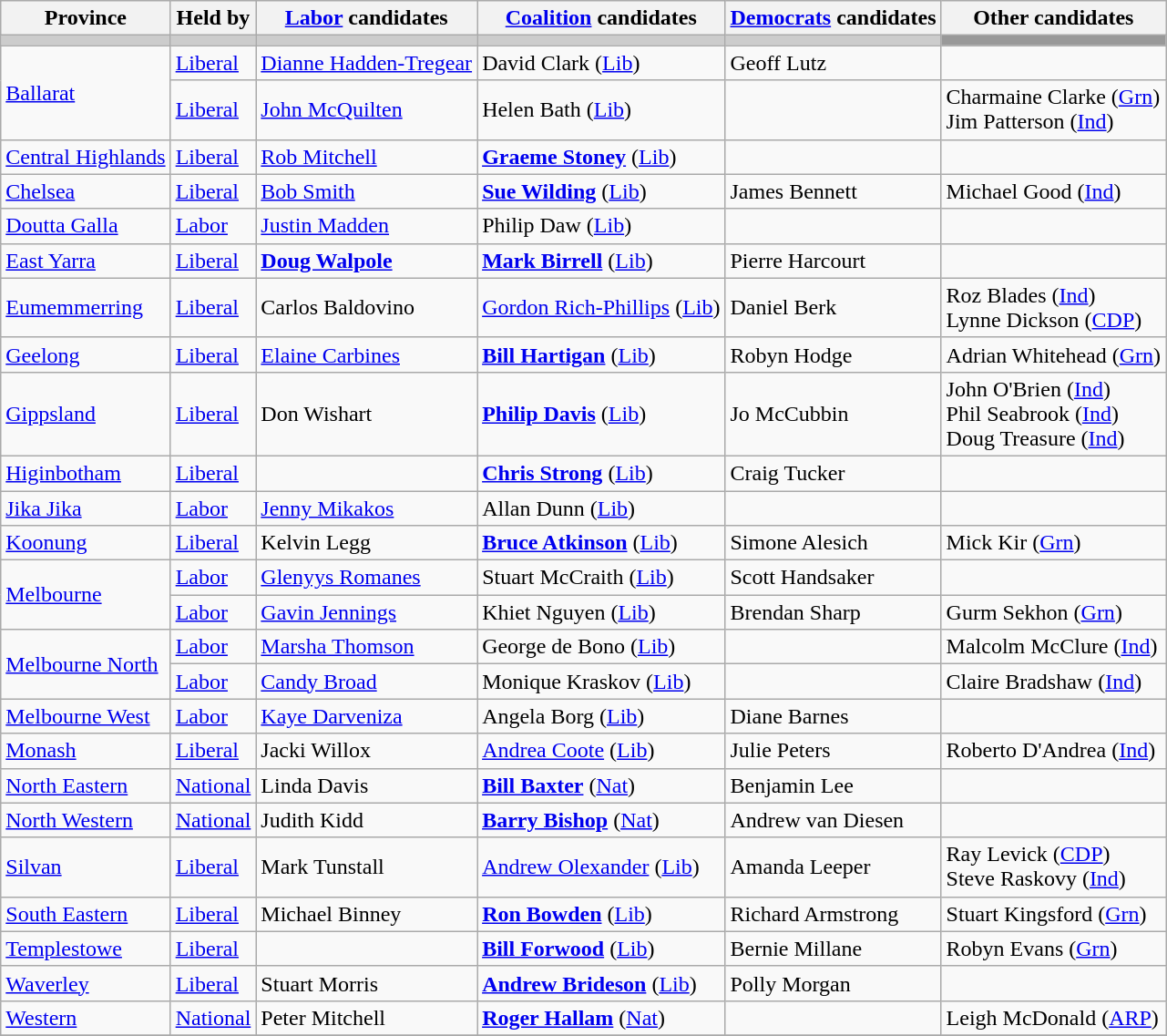<table class="wikitable">
<tr>
<th>Province</th>
<th>Held by</th>
<th><a href='#'>Labor</a> candidates</th>
<th><a href='#'>Coalition</a> candidates</th>
<th><a href='#'>Democrats</a> candidates</th>
<th>Other candidates</th>
</tr>
<tr bgcolor="#cccccc">
<td></td>
<td></td>
<td></td>
<td></td>
<td></td>
<td bgcolor="#999999"></td>
</tr>
<tr>
<td rowspan="2"><a href='#'>Ballarat</a></td>
<td><a href='#'>Liberal</a></td>
<td><a href='#'>Dianne Hadden-Tregear</a></td>
<td>David Clark (<a href='#'>Lib</a>)</td>
<td>Geoff Lutz</td>
<td></td>
</tr>
<tr>
<td><a href='#'>Liberal</a></td>
<td><a href='#'>John McQuilten</a></td>
<td>Helen Bath (<a href='#'>Lib</a>)</td>
<td></td>
<td>Charmaine Clarke (<a href='#'>Grn</a>) <br> Jim Patterson (<a href='#'>Ind</a>)</td>
</tr>
<tr>
<td><a href='#'>Central Highlands</a></td>
<td><a href='#'>Liberal</a></td>
<td><a href='#'>Rob Mitchell</a></td>
<td><strong><a href='#'>Graeme Stoney</a></strong> (<a href='#'>Lib</a>)</td>
<td></td>
<td></td>
</tr>
<tr>
<td><a href='#'>Chelsea</a></td>
<td><a href='#'>Liberal</a></td>
<td><a href='#'>Bob Smith</a></td>
<td><strong><a href='#'>Sue Wilding</a></strong> (<a href='#'>Lib</a>)</td>
<td>James Bennett</td>
<td>Michael Good (<a href='#'>Ind</a>)</td>
</tr>
<tr>
<td><a href='#'>Doutta Galla</a></td>
<td><a href='#'>Labor</a></td>
<td><a href='#'>Justin Madden</a></td>
<td>Philip Daw (<a href='#'>Lib</a>)</td>
<td></td>
<td></td>
</tr>
<tr>
<td><a href='#'>East Yarra</a></td>
<td><a href='#'>Liberal</a></td>
<td><strong><a href='#'>Doug Walpole</a></strong></td>
<td><strong><a href='#'>Mark Birrell</a></strong> (<a href='#'>Lib</a>)</td>
<td>Pierre Harcourt</td>
<td></td>
</tr>
<tr>
<td><a href='#'>Eumemmerring</a></td>
<td><a href='#'>Liberal</a></td>
<td>Carlos Baldovino</td>
<td><a href='#'>Gordon Rich-Phillips</a> (<a href='#'>Lib</a>)</td>
<td>Daniel Berk</td>
<td>Roz Blades (<a href='#'>Ind</a>) <br> Lynne Dickson (<a href='#'>CDP</a>)</td>
</tr>
<tr>
<td><a href='#'>Geelong</a></td>
<td><a href='#'>Liberal</a></td>
<td><a href='#'>Elaine Carbines</a></td>
<td><strong><a href='#'>Bill Hartigan</a></strong> (<a href='#'>Lib</a>)</td>
<td>Robyn Hodge</td>
<td>Adrian Whitehead (<a href='#'>Grn</a>)</td>
</tr>
<tr>
<td><a href='#'>Gippsland</a></td>
<td><a href='#'>Liberal</a></td>
<td>Don Wishart</td>
<td><strong><a href='#'>Philip Davis</a></strong> (<a href='#'>Lib</a>)</td>
<td>Jo McCubbin</td>
<td>John O'Brien (<a href='#'>Ind</a>) <br> Phil Seabrook (<a href='#'>Ind</a>) <br> Doug Treasure (<a href='#'>Ind</a>)</td>
</tr>
<tr>
<td><a href='#'>Higinbotham</a></td>
<td><a href='#'>Liberal</a></td>
<td></td>
<td><strong><a href='#'>Chris Strong</a></strong> (<a href='#'>Lib</a>)</td>
<td>Craig Tucker</td>
<td></td>
</tr>
<tr>
<td><a href='#'>Jika Jika</a></td>
<td><a href='#'>Labor</a></td>
<td><a href='#'>Jenny Mikakos</a></td>
<td>Allan Dunn (<a href='#'>Lib</a>)</td>
<td></td>
<td></td>
</tr>
<tr>
<td><a href='#'>Koonung</a></td>
<td><a href='#'>Liberal</a></td>
<td>Kelvin Legg</td>
<td><strong><a href='#'>Bruce Atkinson</a></strong> (<a href='#'>Lib</a>)</td>
<td>Simone Alesich</td>
<td>Mick Kir (<a href='#'>Grn</a>)</td>
</tr>
<tr>
<td rowspan="2"><a href='#'>Melbourne</a></td>
<td><a href='#'>Labor</a></td>
<td><a href='#'>Glenyys Romanes</a></td>
<td>Stuart McCraith (<a href='#'>Lib</a>)</td>
<td>Scott Handsaker</td>
<td></td>
</tr>
<tr>
<td><a href='#'>Labor</a></td>
<td><a href='#'>Gavin Jennings</a></td>
<td>Khiet Nguyen (<a href='#'>Lib</a>)</td>
<td>Brendan Sharp</td>
<td>Gurm Sekhon (<a href='#'>Grn</a>)</td>
</tr>
<tr>
<td rowspan="2"><a href='#'>Melbourne North</a></td>
<td><a href='#'>Labor</a></td>
<td><a href='#'>Marsha Thomson</a></td>
<td>George de Bono (<a href='#'>Lib</a>)</td>
<td></td>
<td>Malcolm McClure (<a href='#'>Ind</a>)</td>
</tr>
<tr>
<td><a href='#'>Labor</a></td>
<td><a href='#'>Candy Broad</a></td>
<td>Monique Kraskov (<a href='#'>Lib</a>)</td>
<td></td>
<td>Claire Bradshaw (<a href='#'>Ind</a>)</td>
</tr>
<tr>
<td><a href='#'>Melbourne West</a></td>
<td><a href='#'>Labor</a></td>
<td><a href='#'>Kaye Darveniza</a></td>
<td>Angela Borg (<a href='#'>Lib</a>)</td>
<td>Diane Barnes</td>
<td></td>
</tr>
<tr>
<td><a href='#'>Monash</a></td>
<td><a href='#'>Liberal</a></td>
<td>Jacki Willox</td>
<td><a href='#'>Andrea Coote</a> (<a href='#'>Lib</a>)</td>
<td>Julie Peters</td>
<td>Roberto D'Andrea (<a href='#'>Ind</a>)</td>
</tr>
<tr>
<td><a href='#'>North Eastern</a></td>
<td><a href='#'>National</a></td>
<td>Linda Davis</td>
<td><strong><a href='#'>Bill Baxter</a></strong> (<a href='#'>Nat</a>)</td>
<td>Benjamin Lee</td>
<td></td>
</tr>
<tr>
<td><a href='#'>North Western</a></td>
<td><a href='#'>National</a></td>
<td>Judith Kidd</td>
<td><strong><a href='#'>Barry Bishop</a></strong> (<a href='#'>Nat</a>)</td>
<td>Andrew van Diesen</td>
<td></td>
</tr>
<tr>
<td><a href='#'>Silvan</a></td>
<td><a href='#'>Liberal</a></td>
<td>Mark Tunstall</td>
<td><a href='#'>Andrew Olexander</a> (<a href='#'>Lib</a>)</td>
<td>Amanda Leeper</td>
<td>Ray Levick (<a href='#'>CDP</a>) <br> Steve Raskovy (<a href='#'>Ind</a>)</td>
</tr>
<tr>
<td><a href='#'>South Eastern</a></td>
<td><a href='#'>Liberal</a></td>
<td>Michael Binney</td>
<td><strong><a href='#'>Ron Bowden</a></strong> (<a href='#'>Lib</a>)</td>
<td>Richard Armstrong</td>
<td>Stuart Kingsford (<a href='#'>Grn</a>)</td>
</tr>
<tr>
<td><a href='#'>Templestowe</a></td>
<td><a href='#'>Liberal</a></td>
<td></td>
<td><strong><a href='#'>Bill Forwood</a></strong> (<a href='#'>Lib</a>)</td>
<td>Bernie Millane</td>
<td>Robyn Evans (<a href='#'>Grn</a>)</td>
</tr>
<tr>
<td><a href='#'>Waverley</a></td>
<td><a href='#'>Liberal</a></td>
<td>Stuart Morris</td>
<td><strong><a href='#'>Andrew Brideson</a></strong> (<a href='#'>Lib</a>)</td>
<td>Polly Morgan</td>
<td></td>
</tr>
<tr>
<td><a href='#'>Western</a></td>
<td><a href='#'>National</a></td>
<td>Peter Mitchell</td>
<td><strong><a href='#'>Roger Hallam</a></strong> (<a href='#'>Nat</a>)</td>
<td></td>
<td>Leigh McDonald (<a href='#'>ARP</a>)</td>
</tr>
<tr>
</tr>
</table>
